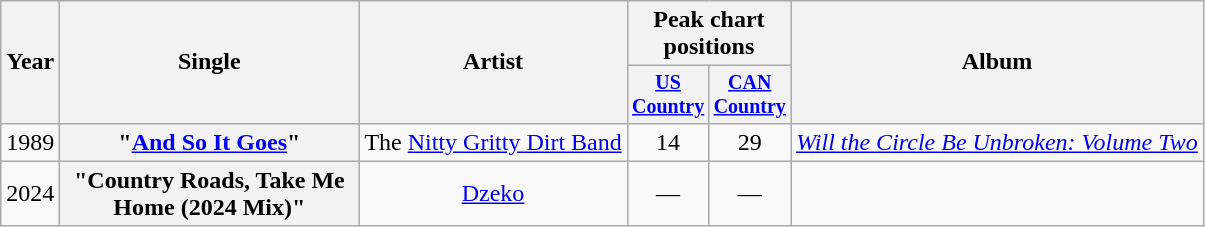<table class="wikitable plainrowheaders" style="text-align:center;">
<tr>
<th rowspan="2">Year</th>
<th rowspan="2" style="width:12em;">Single</th>
<th rowspan="2">Artist</th>
<th colspan="2">Peak chart<br>positions</th>
<th rowspan="2">Album</th>
</tr>
<tr style="font-size:smaller;">
<th width="45"><a href='#'>US Country</a><br></th>
<th width="45"><a href='#'>CAN Country</a><br></th>
</tr>
<tr>
<td>1989</td>
<th scope="row">"<a href='#'>And So It Goes</a>"</th>
<td>The <a href='#'>Nitty Gritty Dirt Band</a></td>
<td>14</td>
<td>29</td>
<td align="left"><em><a href='#'>Will the Circle Be Unbroken: Volume Two</a></em></td>
</tr>
<tr>
<td>2024</td>
<th scope="row">"Country Roads, Take Me Home (2024 Mix)"</th>
<td><a href='#'>Dzeko</a></td>
<td>—</td>
<td>—</td>
<td align="left"></td>
</tr>
</table>
